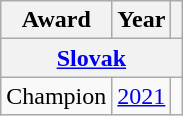<table class="wikitable">
<tr>
<th>Award</th>
<th>Year</th>
<th></th>
</tr>
<tr>
<th colspan="3"><a href='#'>Slovak</a></th>
</tr>
<tr>
<td>Champion</td>
<td><a href='#'>2021</a></td>
<td></td>
</tr>
</table>
